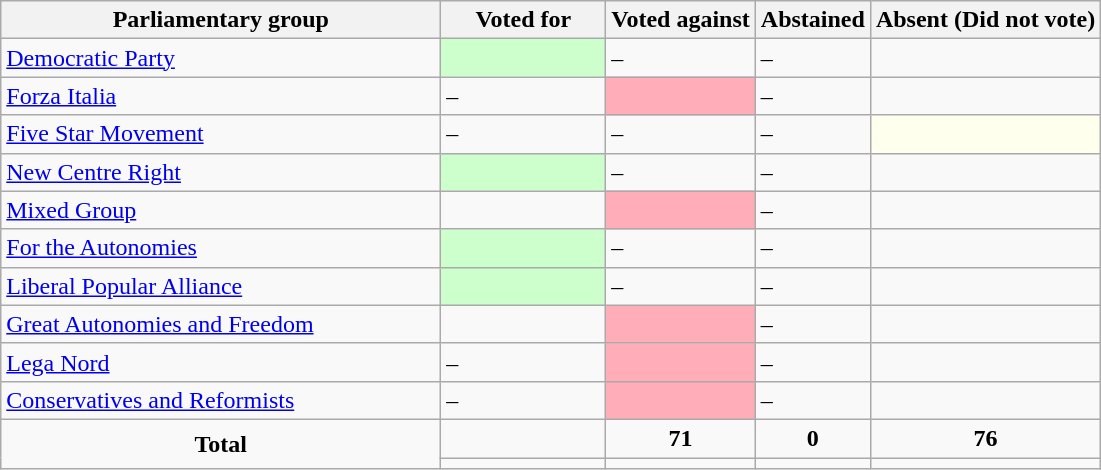<table class="wikitable">
<tr>
<th style="width:40%;">Parliamentary group</th>
<th style="width:15%;">Voted for</th>
<th>Voted against</th>
<th>Abstained</th>
<th>Absent (Did not vote)</th>
</tr>
<tr>
<td> <a href='#'>Democratic Party</a></td>
<td style="background-color:#CCFFCC;"></td>
<td>–</td>
<td>–</td>
<td></td>
</tr>
<tr>
<td> <a href='#'>Forza Italia</a></td>
<td>–</td>
<td style="background-color:#FFAEB9;"></td>
<td>–</td>
<td></td>
</tr>
<tr>
<td> <a href='#'>Five Star Movement</a></td>
<td>–</td>
<td>–</td>
<td>–</td>
<td style="background-color:#FFE;"></td>
</tr>
<tr>
<td> <a href='#'>New Centre Right</a></td>
<td style="background-color:#CCFFCC;"></td>
<td>–</td>
<td>–</td>
<td></td>
</tr>
<tr>
<td> <a href='#'>Mixed Group</a></td>
<td></td>
<td style="background-color:#FFAEB9;"></td>
<td>–</td>
<td></td>
</tr>
<tr>
<td> <a href='#'>For the Autonomies</a></td>
<td style="background-color:#CCFFCC;"></td>
<td>–</td>
<td>–</td>
<td></td>
</tr>
<tr>
<td> <a href='#'>Liberal Popular Alliance</a></td>
<td style="background-color:#CCFFCC;"></td>
<td>–</td>
<td>–</td>
<td></td>
</tr>
<tr>
<td> <a href='#'>Great Autonomies and Freedom</a></td>
<td></td>
<td style="background-color:#FFAEB9;"></td>
<td>–</td>
<td></td>
</tr>
<tr>
<td> <a href='#'>Lega Nord</a></td>
<td>–</td>
<td style="background-color:#FFAEB9;"></td>
<td>–</td>
<td></td>
</tr>
<tr>
<td> <a href='#'>Conservatives and Reformists</a></td>
<td>–</td>
<td style="background-color:#FFAEB9;"></td>
<td>–</td>
<td></td>
</tr>
<tr>
<td style="text-align:center;" rowspan="2"><strong>Total</strong></td>
<td></td>
<td style="text-align:center;"><strong>71</strong></td>
<td style="text-align:center;"><strong>0</strong></td>
<td style="text-align:center;"><strong>76</strong></td>
</tr>
<tr>
<td style="text-align:center;"></td>
<td style="text-align:center;"></td>
<td style="text-align:center;"></td>
<td style="text-align:center;"></td>
</tr>
</table>
